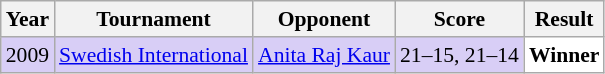<table class="sortable wikitable" style="font-size: 90%;">
<tr>
<th>Year</th>
<th>Tournament</th>
<th>Opponent</th>
<th>Score</th>
<th>Result</th>
</tr>
<tr style="background:#D8CEF6">
<td align="center">2009</td>
<td align="left"><a href='#'>Swedish International</a></td>
<td align="left"> <a href='#'>Anita Raj Kaur</a></td>
<td align="left">21–15, 21–14</td>
<td style="text-align:left; background:white"> <strong>Winner</strong></td>
</tr>
</table>
